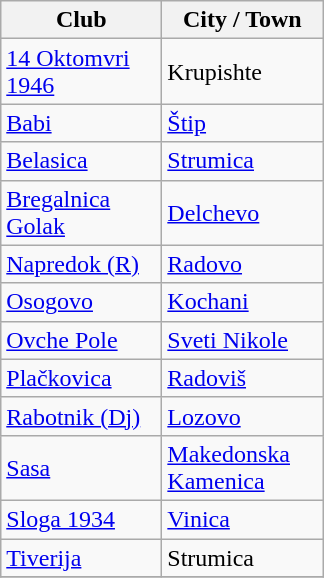<table class="wikitable sortable">
<tr>
<th width="100px">Club</th>
<th width="100px">City / Town</th>
</tr>
<tr>
<td><a href='#'>14 Oktomvri 1946</a></td>
<td>Krupishte</td>
</tr>
<tr>
<td><a href='#'>Babi</a></td>
<td><a href='#'>Štip</a></td>
</tr>
<tr>
<td><a href='#'>Belasica</a></td>
<td><a href='#'>Strumica</a></td>
</tr>
<tr>
<td><a href='#'>Bregalnica Golak</a></td>
<td><a href='#'>Delchevo</a></td>
</tr>
<tr>
<td><a href='#'>Napredok (R)</a></td>
<td><a href='#'>Radovo</a></td>
</tr>
<tr>
<td><a href='#'>Osogovo</a></td>
<td><a href='#'>Kochani</a></td>
</tr>
<tr>
<td><a href='#'>Ovche Pole</a></td>
<td><a href='#'>Sveti Nikole</a></td>
</tr>
<tr>
<td><a href='#'>Plačkovica</a></td>
<td><a href='#'>Radoviš</a></td>
</tr>
<tr>
<td><a href='#'>Rabotnik (Dj)</a></td>
<td><a href='#'>Lozovo</a></td>
</tr>
<tr>
<td><a href='#'>Sasa</a></td>
<td><a href='#'>Makedonska Kamenica</a></td>
</tr>
<tr>
<td><a href='#'>Sloga 1934</a></td>
<td><a href='#'>Vinica</a></td>
</tr>
<tr>
<td><a href='#'>Tiverija</a></td>
<td>Strumica</td>
</tr>
<tr>
</tr>
</table>
